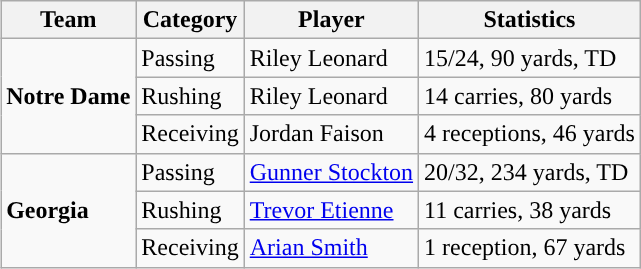<table class="wikitable" style="float: right;">
<tr>
<th>Team</th>
<th>Category</th>
<th>Player</th>
<th>Statistics</th>
</tr>
<tr>
<td rowspan=3><strong>Notre Dame</strong></td>
<td>Passing</td>
<td>Riley Leonard</td>
<td>15/24, 90 yards, TD</td>
</tr>
<tr>
<td>Rushing</td>
<td>Riley Leonard</td>
<td>14 carries, 80 yards</td>
</tr>
<tr>
<td>Receiving</td>
<td>Jordan Faison</td>
<td>4 receptions, 46 yards</td>
</tr>
<tr>
<td rowspan=3><strong>Georgia</strong></td>
<td>Passing</td>
<td><a href='#'>Gunner Stockton</a></td>
<td>20/32, 234 yards, TD</td>
</tr>
<tr>
<td>Rushing</td>
<td><a href='#'>Trevor Etienne</a></td>
<td>11 carries, 38 yards</td>
</tr>
<tr>
<td>Receiving</td>
<td><a href='#'>Arian Smith</a></td>
<td>1 reception, 67 yards</td>
</tr>
</table>
